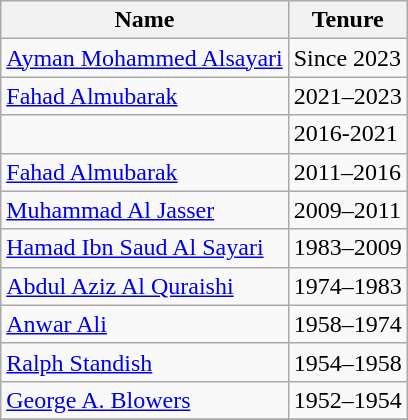<table class="wikitable">
<tr>
<th>Name</th>
<th>Tenure</th>
</tr>
<tr>
<td><a href='#'>Ayman Mohammed Alsayari</a></td>
<td>Since 2023</td>
</tr>
<tr>
<td><a href='#'>Fahad Almubarak</a></td>
<td>2021–2023</td>
</tr>
<tr>
<td></td>
<td>2016-2021</td>
</tr>
<tr>
<td><a href='#'>Fahad Almubarak</a></td>
<td>2011–2016</td>
</tr>
<tr>
<td><a href='#'>Muhammad Al Jasser</a></td>
<td>2009–2011</td>
</tr>
<tr>
<td><a href='#'>Hamad Ibn Saud Al Sayari</a></td>
<td>1983–2009</td>
</tr>
<tr>
<td><a href='#'>Abdul Aziz Al Quraishi</a></td>
<td>1974–1983</td>
</tr>
<tr>
<td><a href='#'>Anwar Ali</a></td>
<td>1958–1974</td>
</tr>
<tr>
<td><a href='#'>Ralph Standish</a></td>
<td>1954–1958</td>
</tr>
<tr>
<td><a href='#'>George A. Blowers</a></td>
<td>1952–1954</td>
</tr>
<tr>
</tr>
</table>
